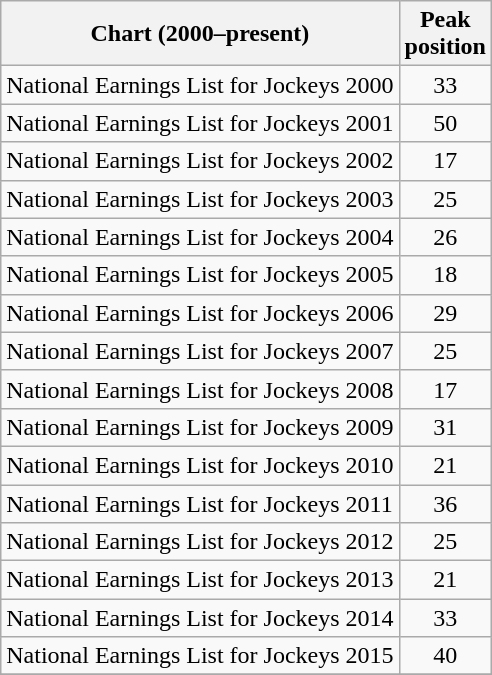<table class="wikitable sortable">
<tr>
<th>Chart (2000–present)</th>
<th>Peak<br>position</th>
</tr>
<tr>
<td>National Earnings List for Jockeys 2000</td>
<td style="text-align:center;">33</td>
</tr>
<tr>
<td>National Earnings List for Jockeys 2001</td>
<td style="text-align:center;">50</td>
</tr>
<tr>
<td>National Earnings List for Jockeys 2002</td>
<td style="text-align:center;">17</td>
</tr>
<tr>
<td>National Earnings List for Jockeys 2003</td>
<td style="text-align:center;">25</td>
</tr>
<tr>
<td>National Earnings List for Jockeys 2004</td>
<td style="text-align:center;">26</td>
</tr>
<tr>
<td>National Earnings List for Jockeys 2005</td>
<td style="text-align:center;">18</td>
</tr>
<tr>
<td>National Earnings List for Jockeys 2006</td>
<td style="text-align:center;">29</td>
</tr>
<tr>
<td>National Earnings List for Jockeys 2007</td>
<td style="text-align:center;">25</td>
</tr>
<tr>
<td>National Earnings List for Jockeys 2008</td>
<td style="text-align:center;">17</td>
</tr>
<tr>
<td>National Earnings List for Jockeys 2009</td>
<td style="text-align:center;">31</td>
</tr>
<tr>
<td>National Earnings List for Jockeys 2010</td>
<td style="text-align:center;">21</td>
</tr>
<tr>
<td>National Earnings List for Jockeys 2011</td>
<td style="text-align:center;">36</td>
</tr>
<tr>
<td>National Earnings List for Jockeys 2012</td>
<td style="text-align:center;">25</td>
</tr>
<tr>
<td>National Earnings List for Jockeys 2013</td>
<td style="text-align:center;">21</td>
</tr>
<tr>
<td>National Earnings List for Jockeys 2014</td>
<td style="text-align:center;">33</td>
</tr>
<tr>
<td>National Earnings List for Jockeys 2015</td>
<td style="text-align:center;">40</td>
</tr>
<tr>
</tr>
</table>
